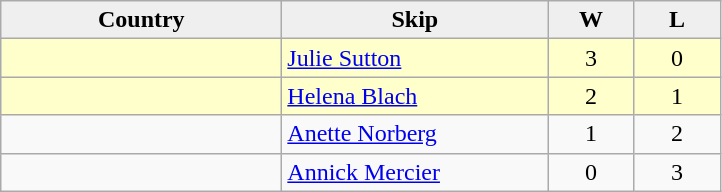<table class="wikitable">
<tr>
<th style="background:#efefef; width:180px;">Country</th>
<th style="background:#efefef; width:170px;">Skip</th>
<th style="background:#efefef; width:50px;">W</th>
<th style="background:#efefef; width:50px;">L</th>
</tr>
<tr style="background:#ffc;">
<td></td>
<td><a href='#'>Julie Sutton</a></td>
<td align=center>3</td>
<td align=center>0</td>
</tr>
<tr style="background:#ffc;">
<td></td>
<td><a href='#'>Helena Blach</a></td>
<td align=center>2</td>
<td align=center>1</td>
</tr>
<tr>
<td></td>
<td><a href='#'>Anette Norberg</a></td>
<td align=center>1</td>
<td align=center>2</td>
</tr>
<tr>
<td></td>
<td><a href='#'>Annick Mercier</a></td>
<td align=center>0</td>
<td align=center>3</td>
</tr>
</table>
